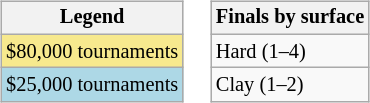<table>
<tr valign=top>
<td><br><table class=wikitable style=font-size:85%>
<tr>
<th>Legend</th>
</tr>
<tr style="background:#f7e98e;">
<td>$80,000 tournaments</td>
</tr>
<tr style="background:lightblue;">
<td>$25,000 tournaments</td>
</tr>
</table>
</td>
<td><br><table class=wikitable style=font-size:85%>
<tr>
<th>Finals by surface</th>
</tr>
<tr>
<td>Hard (1–4)</td>
</tr>
<tr>
<td>Clay (1–2)</td>
</tr>
</table>
</td>
</tr>
</table>
